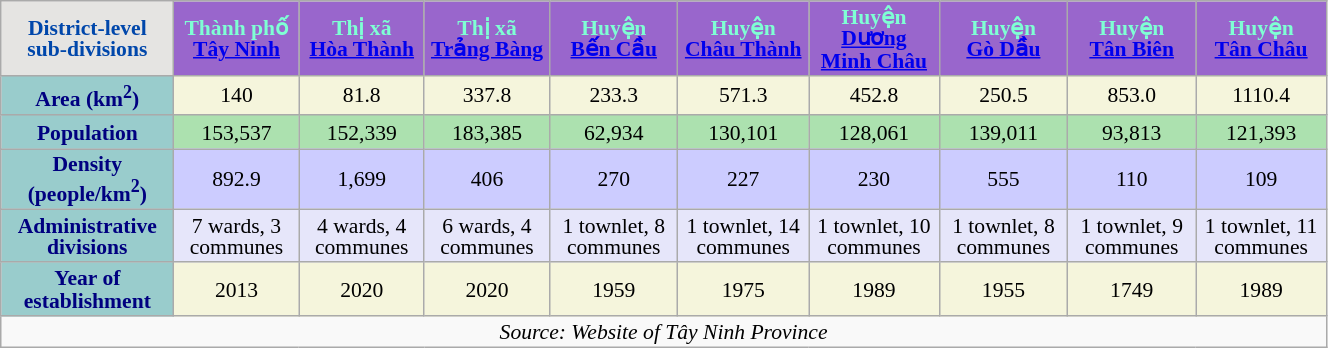<table class="wikitable" style="font-size:90%; width:70%; border:100; text-align: center; line-height:100%;">
<tr>
<th style="background:#e5e4e2; color:#0047ab; height:17px; ">District-level sub-divisions</th>
<th style="background: #96c; color:#7fffd4;">Thành phố <br><a href='#'>Tây Ninh</a></th>
<th style="background: #96c; color:#7fffd4;">Thị xã <br><a href='#'>Hòa Thành</a></th>
<th style="background: #96c; color:#7fffd4;">Thị xã <br><a href='#'>Trảng Bàng</a></th>
<th style="background: #96c; color:#7fffd4;">Huyện <br><a href='#'>Bến Cầu</a></th>
<th style="background: #96c; color:#7fffd4;">Huyện <br><a href='#'>Châu Thành</a></th>
<th style="background: #96c; color:#7fffd4;">Huyện <br><a href='#'>Dương Minh Châu</a></th>
<th style="background: #96c; color:#7fffd4;">Huyện <br><a href='#'>Gò Dầu</a></th>
<th style="background: #96c; color:#7fffd4;">Huyện <br><a href='#'>Tân Biên</a></th>
<th style="background: #96c; color:#7fffd4;">Huyện <br><a href='#'>Tân Châu</a></th>
</tr>
<tr>
<th style="background:#9cc; color:navy; ">Area (km<sup>2</sup>)</th>
<td style="background: beige; color:#000;">140</td>
<td style="background: beige; color:#000;">81.8</td>
<td style="background: beige; color:#000;">337.8</td>
<td style="background: beige; color:#000;">233.3</td>
<td style="background: beige; color:#000;">571.3</td>
<td style="background: beige; color:#000;">452.8</td>
<td style="background: beige; color:#000;">250.5</td>
<td style="background: beige; color:#000;">853.0</td>
<td style="background: beige; color:#000;">1110.4</td>
</tr>
<tr>
<th style="background:#9cc; color:navy; height:16px; ">Population</th>
<td style="background: #ACE1AF; color: black; ">153,537</td>
<td style="background: #ACE1AF; color: black; ">152,339</td>
<td style="background: #ACE1AF; color: black; ">183,385</td>
<td style="background: #ACE1AF; color: black; ">62,934</td>
<td style="background: #ACE1AF; color: black; ">130,101</td>
<td style="background: #ACE1AF; color: black; ">128,061</td>
<td style="background: #ACE1AF; color: black; ">139,011</td>
<td style="background: #ACE1AF; color: black; ">93,813</td>
<td style="background: #ACE1AF; color: black; ">121,393</td>
</tr>
<tr>
<th style="background:#9cc; color:navy; ">Density (people/km<sup>2</sup>)</th>
<td style="background:#ccf; color:#000;">892.9</td>
<td style="background:#ccf; color:#000;">1,699</td>
<td style="background:#ccf; color:#000;">406</td>
<td style="background:#ccf; color:#000;">270</td>
<td style="background:#ccf; color:#000;">227</td>
<td style="background:#ccf; color:#000;">230</td>
<td style="background:#ccf; color:#000;">555</td>
<td style="background:#ccf; color:#000;">110</td>
<td style="background:#ccf; color:#000;">109</td>
</tr>
<tr>
<th style="background:#9cc; color:navy; ">Administrative divisions</th>
<td style="background: lavender; color:#000;">7 wards, 3 communes</td>
<td style="background: lavender; color:#000;">4 wards, 4 communes</td>
<td style="background: lavender; color:#000;">6 wards, 4 communes</td>
<td style="background: lavender; color:#000;">1 townlet, 8 communes</td>
<td style="background: lavender; color:#000;">1 townlet, 14 communes</td>
<td style="background: lavender; color:#000;">1 townlet, 10 communes</td>
<td style="background: lavender; color:#000;">1 townlet, 8 communes</td>
<td style="background: lavender; color:#000;">1 townlet, 9 communes</td>
<td style="background: lavender; color:#000;">1 townlet, 11 communes</td>
</tr>
<tr>
<th style="background:#9cc; color:navy; ">Year of establishment</th>
<td style="background: beige; color:#000;">2013</td>
<td style="background: beige; color:#000;">2020</td>
<td style="background: beige; color:#000;">2020</td>
<td style="background: beige; color:#000;">1959</td>
<td style="background: beige; color:#000;">1975</td>
<td style="background: beige; color:#000;">1989</td>
<td style="background: beige; color:#000;">1955</td>
<td style="background: beige; color:#000;">1749</td>
<td style="background: beige; color:#000;">1989</td>
</tr>
<tr>
<td colspan="14" style="text-align: center; font-size:100%;"><em>Source: Website of Tây Ninh Province</em></td>
</tr>
</table>
